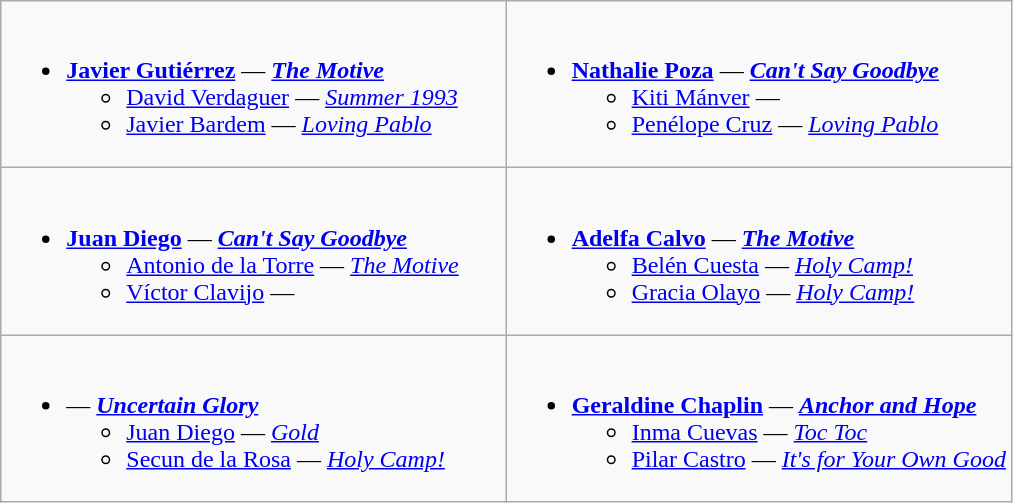<table class=wikitable>
<tr>
<td style="vertical-align:top;" width="50%"><br><ul><li><strong><a href='#'>Javier Gutiérrez</a></strong> — <strong><em><a href='#'>The Motive</a></em></strong><ul><li><a href='#'>David Verdaguer</a> — <em><a href='#'>Summer 1993</a></em></li><li><a href='#'>Javier Bardem</a> — <em><a href='#'>Loving Pablo</a></em></li></ul></li></ul></td>
<td style="vertical-align:top;" width="50%"><br><ul><li><strong><a href='#'>Nathalie Poza</a></strong> — <strong><em><a href='#'>Can't Say Goodbye</a></em></strong><ul><li><a href='#'>Kiti Mánver</a> — <em></em></li><li><a href='#'>Penélope Cruz</a> — <em><a href='#'>Loving Pablo</a></em></li></ul></li></ul></td>
</tr>
<tr>
<td style="vertical-align:top;" width="50%"><br><ul><li><strong><a href='#'>Juan Diego</a></strong> — <strong><em><a href='#'>Can't Say Goodbye</a></em></strong><ul><li><a href='#'>Antonio de la Torre</a> — <em><a href='#'>The Motive</a></em></li><li><a href='#'>Víctor Clavijo</a> — <em></em></li></ul></li></ul></td>
<td style="vertical-align:top;" width="50%"><br><ul><li><strong><a href='#'>Adelfa Calvo</a></strong> — <strong><em><a href='#'>The Motive</a></em></strong><ul><li><a href='#'>Belén Cuesta</a> — <em><a href='#'>Holy Camp!</a></em></li><li><a href='#'>Gracia Olayo</a> — <em><a href='#'>Holy Camp!</a></em></li></ul></li></ul></td>
</tr>
<tr>
<td style="vertical-align:top;" width="50%"><br><ul><li><strong></strong> — <strong><em><a href='#'>Uncertain Glory</a></em></strong><ul><li><a href='#'>Juan Diego</a> — <em><a href='#'>Gold</a></em></li><li><a href='#'>Secun de la Rosa</a> — <em><a href='#'>Holy Camp!</a></em></li></ul></li></ul></td>
<td style="vertical-align:top;" width="50%"><br><ul><li><strong><a href='#'>Geraldine Chaplin</a></strong> — <strong><em><a href='#'>Anchor and Hope</a></em></strong><ul><li><a href='#'>Inma Cuevas</a> — <em><a href='#'>Toc Toc</a></em></li><li><a href='#'>Pilar Castro</a> — <em><a href='#'>It's for Your Own Good</a></em></li></ul></li></ul></td>
</tr>
</table>
